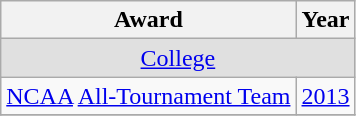<table class="wikitable">
<tr>
<th>Award</th>
<th>Year</th>
</tr>
<tr ALIGN="center" bgcolor="#e0e0e0">
<td colspan="3"><a href='#'>College</a></td>
</tr>
<tr>
<td><a href='#'>NCAA</a> <a href='#'>All-Tournament Team</a></td>
<td><a href='#'>2013</a></td>
</tr>
<tr>
</tr>
</table>
